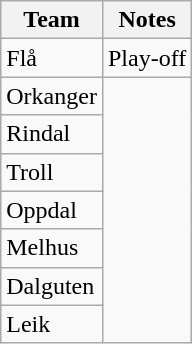<table class="wikitable">
<tr>
<th>Team</th>
<th>Notes</th>
</tr>
<tr>
<td>Flå</td>
<td>Play-off</td>
</tr>
<tr>
<td>Orkanger</td>
</tr>
<tr>
<td>Rindal</td>
</tr>
<tr>
<td>Troll</td>
</tr>
<tr>
<td>Oppdal</td>
</tr>
<tr>
<td>Melhus</td>
</tr>
<tr>
<td>Dalguten</td>
</tr>
<tr>
<td>Leik</td>
</tr>
</table>
